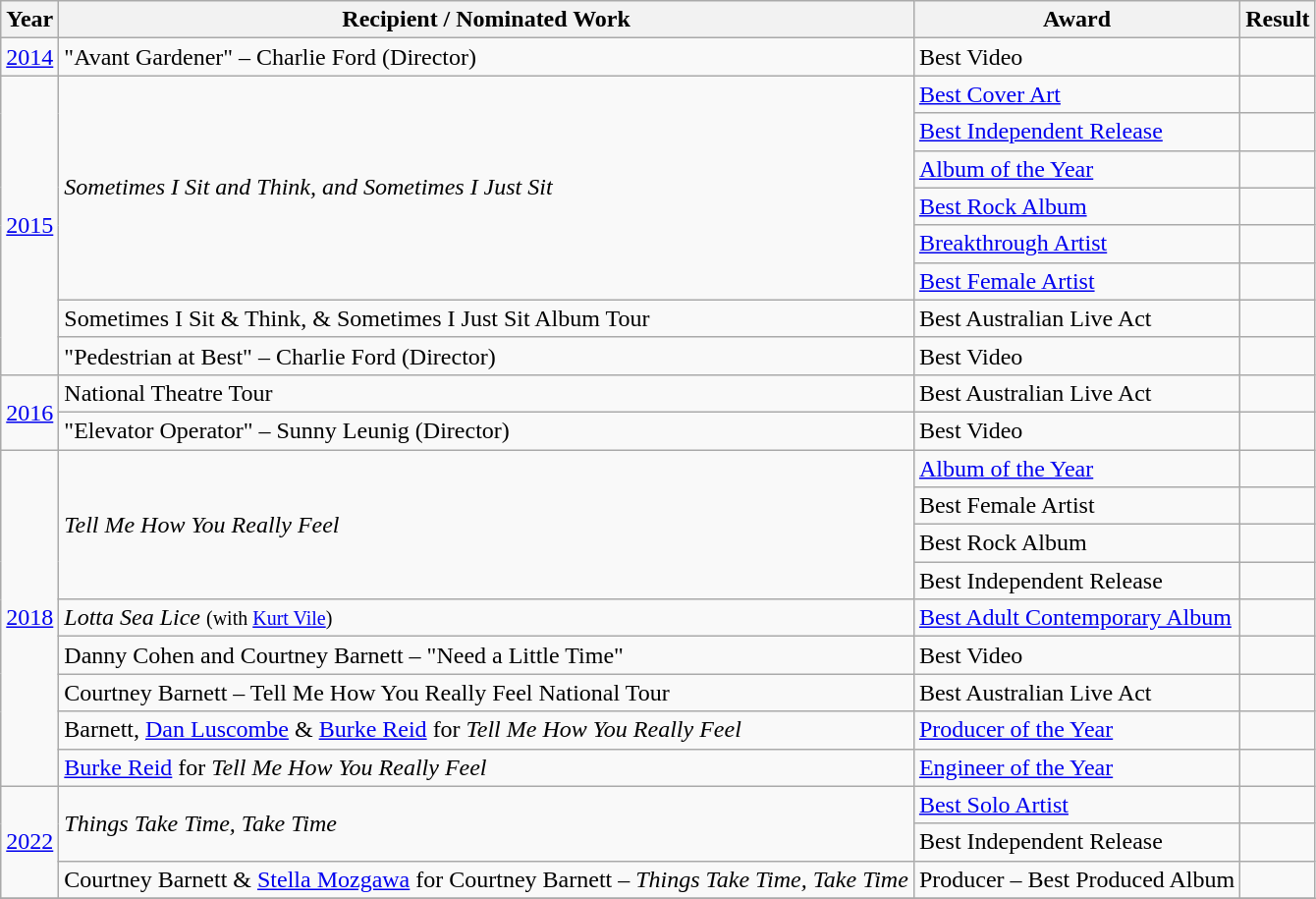<table class="wikitable">
<tr>
<th>Year</th>
<th>Recipient / Nominated Work</th>
<th>Award</th>
<th>Result</th>
</tr>
<tr>
<td><a href='#'>2014</a></td>
<td>"Avant Gardener" – Charlie Ford (Director)</td>
<td>Best Video</td>
<td></td>
</tr>
<tr>
<td rowspan="8"><a href='#'>2015</a></td>
<td rowspan="6"><em>Sometimes I Sit and Think, and Sometimes I Just Sit</em></td>
<td><a href='#'>Best Cover Art</a></td>
<td></td>
</tr>
<tr>
<td><a href='#'>Best Independent Release</a></td>
<td></td>
</tr>
<tr>
<td><a href='#'>Album of the Year</a></td>
<td></td>
</tr>
<tr>
<td><a href='#'>Best Rock Album</a></td>
<td></td>
</tr>
<tr>
<td><a href='#'>Breakthrough Artist</a></td>
<td></td>
</tr>
<tr>
<td><a href='#'>Best Female Artist</a></td>
<td></td>
</tr>
<tr>
<td>Sometimes I Sit & Think, & Sometimes I Just Sit Album Tour</td>
<td>Best Australian Live Act</td>
<td></td>
</tr>
<tr>
<td>"Pedestrian at Best" – Charlie Ford (Director)</td>
<td>Best Video</td>
<td></td>
</tr>
<tr>
<td rowspan="2"><a href='#'>2016</a></td>
<td>National Theatre Tour</td>
<td>Best Australian Live Act</td>
<td></td>
</tr>
<tr>
<td>"Elevator Operator" – Sunny Leunig (Director)</td>
<td>Best Video</td>
<td></td>
</tr>
<tr>
<td rowspan="9"><a href='#'>2018</a></td>
<td rowspan="4"><em>Tell Me How You Really Feel</em></td>
<td><a href='#'>Album of the Year</a></td>
<td></td>
</tr>
<tr>
<td>Best Female Artist</td>
<td></td>
</tr>
<tr>
<td>Best Rock Album</td>
<td></td>
</tr>
<tr>
<td>Best Independent Release</td>
<td></td>
</tr>
<tr>
<td><em>Lotta Sea Lice</em> <small>(with <a href='#'>Kurt Vile</a>)</small></td>
<td><a href='#'>Best Adult Contemporary Album</a></td>
<td></td>
</tr>
<tr>
<td>Danny Cohen and Courtney Barnett – "Need a Little Time"</td>
<td>Best Video</td>
<td></td>
</tr>
<tr>
<td>Courtney Barnett – Tell Me How You Really Feel National Tour</td>
<td>Best Australian Live Act</td>
<td></td>
</tr>
<tr>
<td>Barnett, <a href='#'>Dan Luscombe</a> & <a href='#'>Burke Reid</a> for <em>Tell Me How You Really Feel</em></td>
<td><a href='#'>Producer of the Year</a></td>
<td></td>
</tr>
<tr>
<td><a href='#'>Burke Reid</a> for <em>Tell Me How You Really Feel</em></td>
<td><a href='#'>Engineer of the Year</a></td>
<td></td>
</tr>
<tr>
<td rowspan="3"><a href='#'>2022</a></td>
<td rowspan="2"><em>Things Take Time, Take Time</em></td>
<td><a href='#'>Best Solo Artist</a></td>
<td></td>
</tr>
<tr>
<td>Best Independent Release</td>
<td></td>
</tr>
<tr>
<td>Courtney Barnett & <a href='#'>Stella Mozgawa</a> for Courtney Barnett – <em>Things Take Time, Take Time</em></td>
<td>Producer – Best Produced Album</td>
<td></td>
</tr>
<tr>
</tr>
</table>
